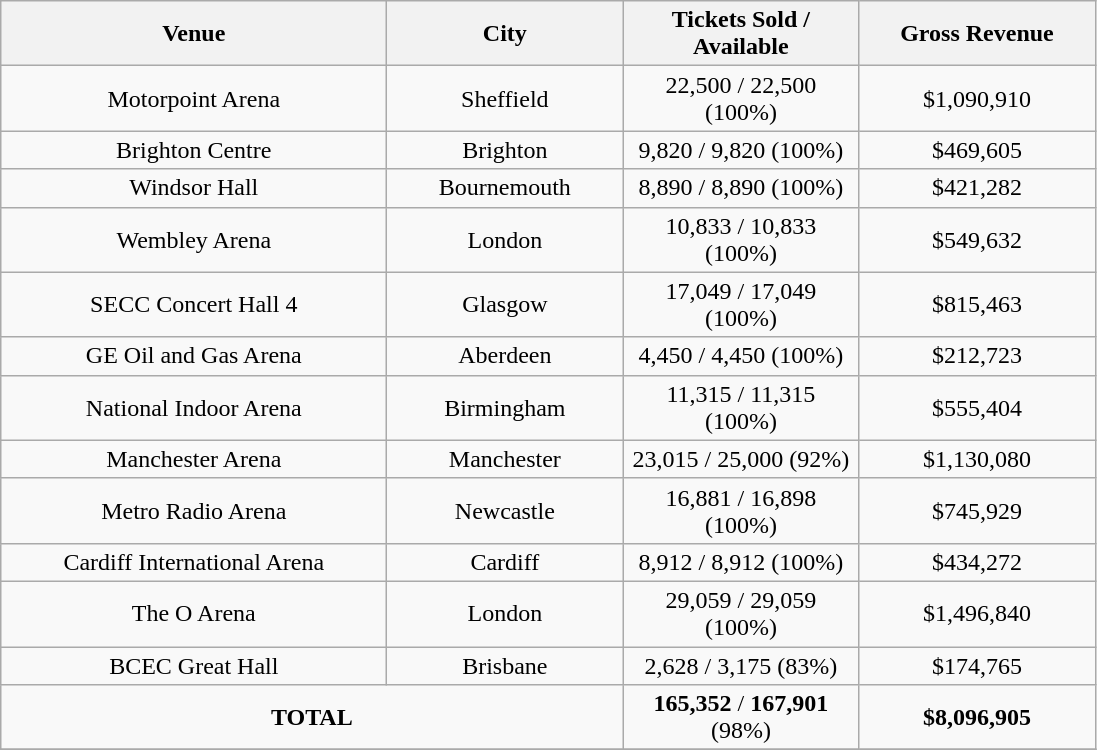<table class="wikitable" style="text-align:center;">
<tr>
<th style="width:250px;">Venue</th>
<th style="width:150px;">City</th>
<th style="width:150px;">Tickets Sold / Available</th>
<th style="width:150px;">Gross Revenue</th>
</tr>
<tr>
<td>Motorpoint Arena</td>
<td>Sheffield</td>
<td>22,500 / 22,500 (100%)</td>
<td>$1,090,910</td>
</tr>
<tr>
<td>Brighton Centre</td>
<td>Brighton</td>
<td>9,820 / 9,820 (100%)</td>
<td>$469,605</td>
</tr>
<tr>
<td>Windsor Hall</td>
<td>Bournemouth</td>
<td>8,890 / 8,890 (100%)</td>
<td>$421,282</td>
</tr>
<tr>
<td>Wembley Arena</td>
<td>London</td>
<td>10,833 / 10,833 (100%)</td>
<td>$549,632</td>
</tr>
<tr>
<td>SECC Concert Hall 4</td>
<td>Glasgow</td>
<td>17,049 / 17,049 (100%)</td>
<td>$815,463</td>
</tr>
<tr>
<td>GE Oil and Gas Arena</td>
<td>Aberdeen</td>
<td>4,450 / 4,450 (100%)</td>
<td>$212,723</td>
</tr>
<tr>
<td>National Indoor Arena</td>
<td>Birmingham</td>
<td>11,315 / 11,315 (100%)</td>
<td>$555,404</td>
</tr>
<tr>
<td>Manchester Arena</td>
<td>Manchester</td>
<td>23,015 / 25,000 (92%)</td>
<td>$1,130,080</td>
</tr>
<tr>
<td>Metro Radio Arena</td>
<td>Newcastle</td>
<td>16,881 / 16,898 (100%)</td>
<td>$745,929</td>
</tr>
<tr>
<td>Cardiff International Arena</td>
<td>Cardiff</td>
<td>8,912 / 8,912 (100%)</td>
<td>$434,272</td>
</tr>
<tr>
<td>The O Arena</td>
<td>London</td>
<td>29,059 / 29,059 (100%)</td>
<td>$1,496,840</td>
</tr>
<tr>
<td>BCEC Great Hall</td>
<td>Brisbane</td>
<td>2,628 / 3,175 (83%)</td>
<td>$174,765</td>
</tr>
<tr>
<td colspan="2"><strong>TOTAL</strong></td>
<td><strong>165,352</strong> / <strong>167,901</strong> (98%)</td>
<td><strong>$8,096,905</strong></td>
</tr>
<tr>
</tr>
</table>
